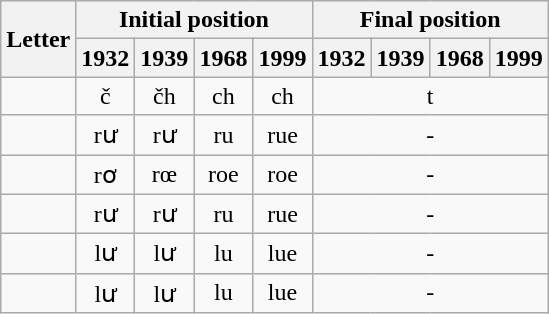<table class="wikitable" style=text-align:center>
<tr>
<th rowspan="2">Letter</th>
<th colspan="4">Initial position</th>
<th colspan="4">Final position</th>
</tr>
<tr>
<th>1932</th>
<th>1939</th>
<th>1968</th>
<th>1999</th>
<th>1932</th>
<th>1939</th>
<th>1968</th>
<th>1999</th>
</tr>
<tr>
<td></td>
<td>č</td>
<td>čh</td>
<td>ch</td>
<td>ch</td>
<td colspan="4">t</td>
</tr>
<tr>
<td></td>
<td>rư</td>
<td>rư</td>
<td>ru</td>
<td>rue</td>
<td colspan="4">-</td>
</tr>
<tr>
<td></td>
<td>rơ</td>
<td>rœ</td>
<td>roe</td>
<td>roe</td>
<td colspan="4">-</td>
</tr>
<tr>
<td></td>
<td>rư</td>
<td>rư</td>
<td>ru</td>
<td>rue</td>
<td colspan="4">-</td>
</tr>
<tr>
<td></td>
<td>lư</td>
<td>lư</td>
<td>lu</td>
<td>lue</td>
<td colspan="4">-</td>
</tr>
<tr>
<td></td>
<td>lư</td>
<td>lư</td>
<td>lu</td>
<td>lue</td>
<td colspan="4">-</td>
</tr>
</table>
